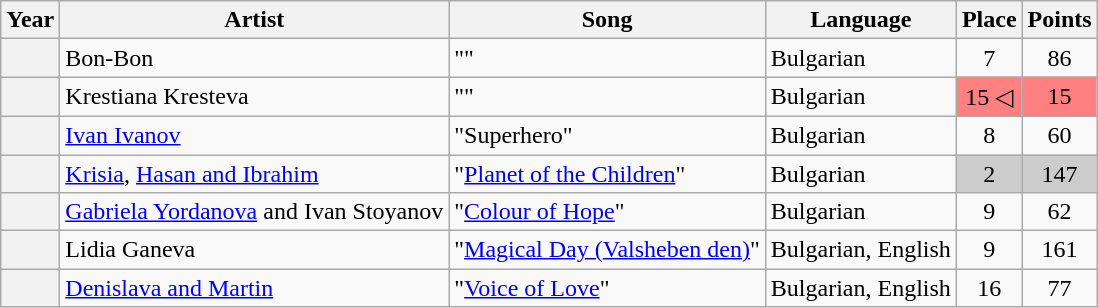<table class="wikitable sortable plainrowheaders">
<tr>
<th scope="col">Year</th>
<th scope="col">Artist</th>
<th scope="col">Song</th>
<th scope="col">Language</th>
<th scope="col" data-sort-type="number">Place</th>
<th scope="col" data-sort-type="number">Points</th>
</tr>
<tr>
<th scope="row" style="text-align:center;"></th>
<td>Bon-Bon</td>
<td>"" </td>
<td>Bulgarian</td>
<td style="text-align:center;">7</td>
<td style="text-align:center;">86</td>
</tr>
<tr>
<th scope="row" style="text-align:center;"></th>
<td>Krestiana Kresteva</td>
<td>"" </td>
<td>Bulgarian</td>
<td style="text-align:center; background-color:#FE8080;">15 ◁</td>
<td style="text-align:center; background-color:#FE8080;">15</td>
</tr>
<tr>
<th scope="row" style="text-align:center;"></th>
<td><a href='#'>Ivan Ivanov</a></td>
<td>"Superhero"</td>
<td>Bulgarian</td>
<td style="text-align:center;">8</td>
<td style="text-align:center;">60</td>
</tr>
<tr>
<th scope="row" style="text-align:center;"></th>
<td><a href='#'>Krisia</a>, <a href='#'>Hasan and Ibrahim</a></td>
<td>"<a href='#'>Planet of the Children</a>"</td>
<td>Bulgarian</td>
<td style="text-align:center; background-color:#CCC;">2</td>
<td style="text-align:center; background-color:#CCC;">147</td>
</tr>
<tr>
<th scope="row" style="text-align:center;"></th>
<td><a href='#'>Gabriela Yordanova</a> and Ivan Stoyanov</td>
<td>"<a href='#'>Colour of Hope</a>"</td>
<td>Bulgarian</td>
<td style="text-align:center;">9</td>
<td style="text-align:center;">62</td>
</tr>
<tr>
<th scope="row" style="text-align:center;"></th>
<td>Lidia Ganeva</td>
<td>"<a href='#'>Magical Day (<span>Valsheben den</span>)</a>" </td>
<td>Bulgarian, English</td>
<td style="text-align:center;">9</td>
<td style="text-align:center;">161</td>
</tr>
<tr>
<th scope="row" style="text-align:center;"></th>
<td><a href='#'>Denislava and Martin</a></td>
<td>"<a href='#'>Voice of Love</a>"</td>
<td>Bulgarian, English</td>
<td style="text-align:center;">16</td>
<td style="text-align:center;">77</td>
</tr>
</table>
